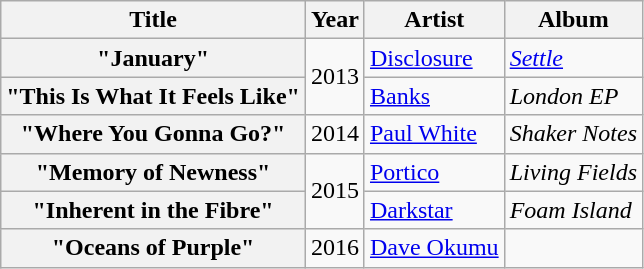<table class="wikitable plainrowheaders">
<tr>
<th>Title</th>
<th>Year</th>
<th>Artist</th>
<th>Album</th>
</tr>
<tr>
<th scope="row">"January"</th>
<td rowspan=2>2013</td>
<td><a href='#'>Disclosure</a></td>
<td><em><a href='#'>Settle</a></em></td>
</tr>
<tr>
<th scope="row">"This Is What It Feels Like"</th>
<td><a href='#'>Banks</a></td>
<td><em>London EP</em></td>
</tr>
<tr>
<th scope="row">"Where You Gonna Go?"</th>
<td>2014</td>
<td><a href='#'>Paul White</a></td>
<td><em>Shaker Notes</em></td>
</tr>
<tr>
<th scope="row">"Memory of Newness"</th>
<td rowspan=2>2015</td>
<td><a href='#'>Portico</a></td>
<td><em>Living Fields</em></td>
</tr>
<tr>
<th scope="row">"Inherent in the Fibre"</th>
<td><a href='#'>Darkstar</a></td>
<td><em>Foam Island</em></td>
</tr>
<tr>
<th scope="row">"Oceans of Purple"</th>
<td>2016</td>
<td><a href='#'>Dave Okumu</a></td>
<td></td>
</tr>
</table>
